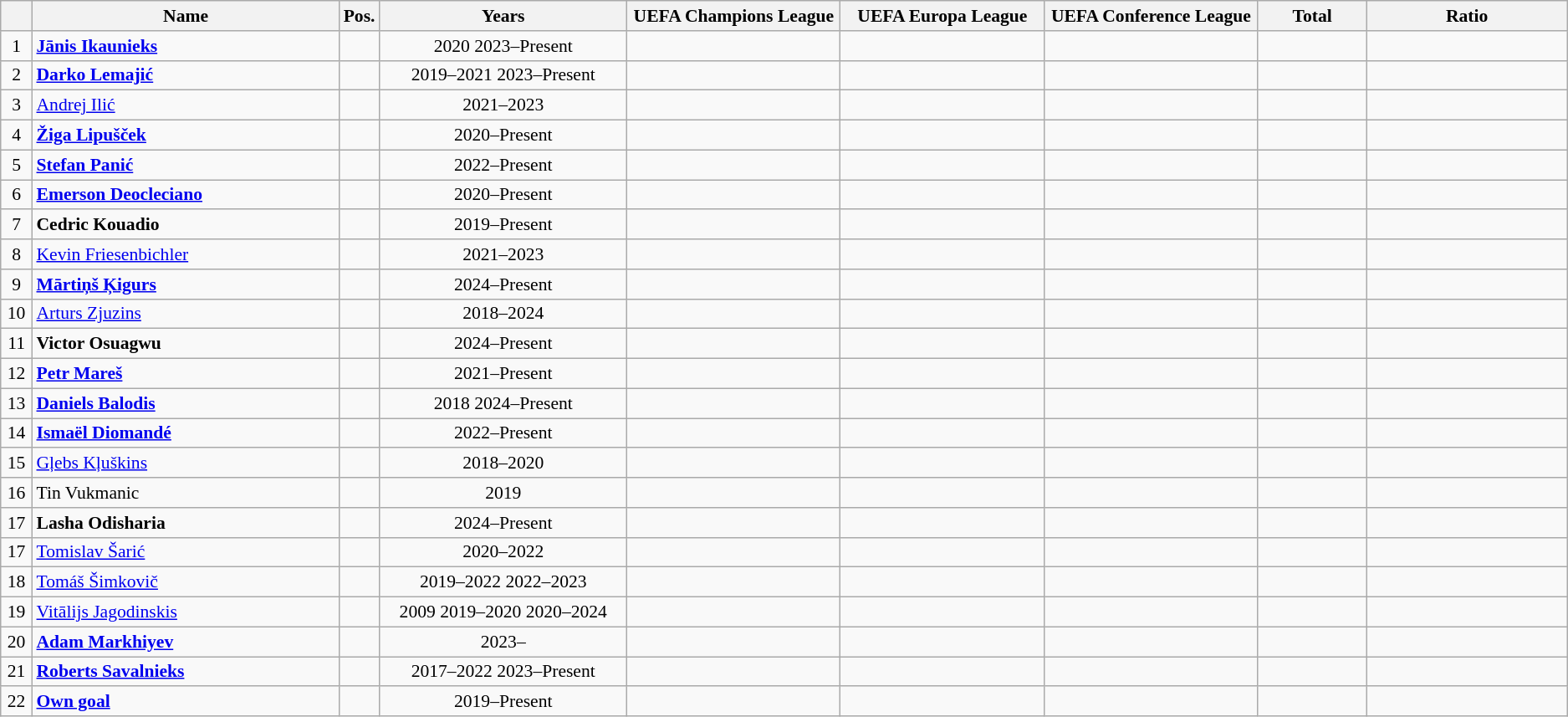<table class="wikitable sortable"  style="text-align:center; font-size:90%; ">
<tr>
<th width=20px></th>
<th width=300px>Name</th>
<th width=10px>Pos.</th>
<th width=250px>Years</th>
<th width=200px>UEFA Champions League</th>
<th width=200px>UEFA Europa League</th>
<th width=200px>UEFA Conference League</th>
<th width=100px>Total</th>
<th width=200px>Ratio</th>
</tr>
<tr>
<td>1</td>
<td align="left"> <strong><a href='#'>Jānis Ikaunieks</a></strong></td>
<td></td>
<td>2020 2023–Present</td>
<td></td>
<td></td>
<td></td>
<td></td>
<td></td>
</tr>
<tr>
<td>2</td>
<td align="left"> <strong><a href='#'>Darko Lemajić</a></strong></td>
<td></td>
<td>2019–2021 2023–Present</td>
<td></td>
<td></td>
<td></td>
<td></td>
<td></td>
</tr>
<tr>
<td>3</td>
<td align="left"> <a href='#'>Andrej Ilić</a></td>
<td></td>
<td>2021–2023</td>
<td></td>
<td></td>
<td></td>
<td></td>
<td></td>
</tr>
<tr>
<td>4</td>
<td align="left"> <strong><a href='#'>Žiga Lipušček</a></strong></td>
<td></td>
<td>2020–Present</td>
<td></td>
<td></td>
<td></td>
<td></td>
<td></td>
</tr>
<tr>
<td>5</td>
<td align="left"> <strong><a href='#'>Stefan Panić</a></strong></td>
<td></td>
<td>2022–Present</td>
<td></td>
<td></td>
<td></td>
<td></td>
<td></td>
</tr>
<tr>
<td>6</td>
<td align="left"> <strong><a href='#'>Emerson Deocleciano</a></strong></td>
<td></td>
<td>2020–Present</td>
<td></td>
<td></td>
<td></td>
<td></td>
<td></td>
</tr>
<tr>
<td>7</td>
<td align="left"> <strong>Cedric Kouadio</strong></td>
<td></td>
<td>2019–Present</td>
<td></td>
<td></td>
<td></td>
<td></td>
<td></td>
</tr>
<tr>
<td>8</td>
<td align="left"> <a href='#'>Kevin Friesenbichler</a></td>
<td></td>
<td>2021–2023</td>
<td></td>
<td></td>
<td></td>
<td></td>
<td></td>
</tr>
<tr>
<td>9</td>
<td align="left"> <strong><a href='#'>Mārtiņš Ķigurs</a></strong></td>
<td></td>
<td>2024–Present</td>
<td></td>
<td></td>
<td></td>
<td></td>
<td></td>
</tr>
<tr>
<td>10</td>
<td align="left"> <a href='#'>Arturs Zjuzins</a></td>
<td></td>
<td>2018–2024</td>
<td></td>
<td></td>
<td></td>
<td></td>
<td></td>
</tr>
<tr>
<td>11</td>
<td align="left"> <strong>Victor Osuagwu</strong></td>
<td></td>
<td>2024–Present</td>
<td></td>
<td></td>
<td></td>
<td></td>
<td></td>
</tr>
<tr>
<td>12</td>
<td align="left"> <strong><a href='#'>Petr Mareš</a></strong></td>
<td></td>
<td>2021–Present</td>
<td></td>
<td></td>
<td></td>
<td></td>
<td></td>
</tr>
<tr>
<td>13</td>
<td align="left"> <strong><a href='#'>Daniels Balodis</a></strong></td>
<td></td>
<td>2018 2024–Present</td>
<td></td>
<td></td>
<td></td>
<td></td>
<td></td>
</tr>
<tr>
<td>14</td>
<td align="left"> <strong><a href='#'>Ismaël Diomandé</a></strong></td>
<td></td>
<td>2022–Present</td>
<td></td>
<td></td>
<td></td>
<td></td>
<td></td>
</tr>
<tr>
<td>15</td>
<td align="left"> <a href='#'>Gļebs Kļuškins</a></td>
<td></td>
<td>2018–2020</td>
<td></td>
<td></td>
<td></td>
<td></td>
<td></td>
</tr>
<tr>
<td>16</td>
<td align="left"> Tin Vukmanic</td>
<td></td>
<td>2019</td>
<td></td>
<td></td>
<td></td>
<td></td>
<td></td>
</tr>
<tr>
<td>17</td>
<td align="left"> <strong>Lasha Odisharia</strong></td>
<td></td>
<td>2024–Present</td>
<td></td>
<td></td>
<td></td>
<td></td>
<td></td>
</tr>
<tr>
<td>17</td>
<td align="left"> <a href='#'>Tomislav Šarić</a></td>
<td></td>
<td>2020–2022</td>
<td></td>
<td></td>
<td></td>
<td></td>
<td></td>
</tr>
<tr>
<td>18</td>
<td align="left"> <a href='#'>Tomáš Šimkovič</a></td>
<td></td>
<td>2019–2022 2022–2023</td>
<td></td>
<td></td>
<td></td>
<td></td>
<td></td>
</tr>
<tr>
<td>19</td>
<td align="left"> <a href='#'>Vitālijs Jagodinskis</a></td>
<td></td>
<td>2009 2019–2020 2020–2024</td>
<td></td>
<td></td>
<td></td>
<td></td>
<td></td>
</tr>
<tr>
<td>20</td>
<td align="left"> <strong><a href='#'>Adam Markhiyev</a></strong></td>
<td></td>
<td>2023–</td>
<td></td>
<td></td>
<td></td>
<td></td>
<td></td>
</tr>
<tr>
<td>21</td>
<td align="left"> <strong><a href='#'>Roberts Savalnieks</a></strong></td>
<td></td>
<td>2017–2022 2023–Present</td>
<td></td>
<td></td>
<td></td>
<td></td>
<td></td>
</tr>
<tr>
<td>22</td>
<td align="left"><strong><a href='#'>Own goal</a></strong></td>
<td></td>
<td>2019–Present</td>
<td></td>
<td></td>
<td></td>
<td></td>
<td></td>
</tr>
</table>
